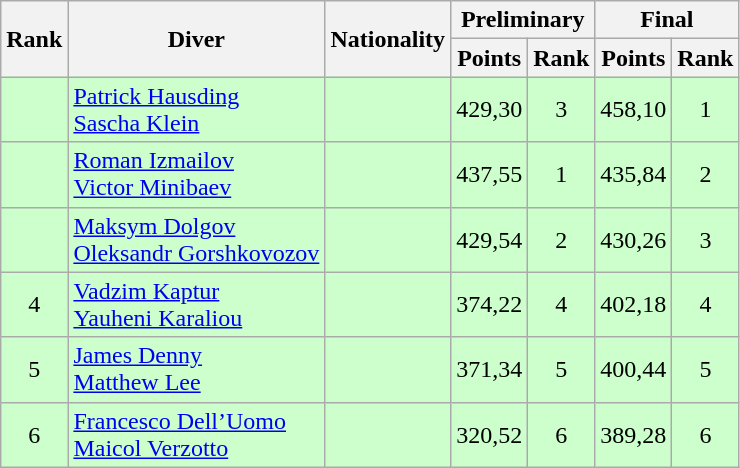<table class="wikitable" style="text-align:center">
<tr>
<th rowspan="2">Rank</th>
<th rowspan="2">Diver</th>
<th rowspan="2">Nationality</th>
<th colspan="2">Preliminary</th>
<th colspan="2">Final</th>
</tr>
<tr>
<th>Points</th>
<th>Rank</th>
<th>Points</th>
<th>Rank</th>
</tr>
<tr style="background:#cfc;">
<td></td>
<td align=left><a href='#'>Patrick Hausding</a><br><a href='#'>Sascha Klein</a></td>
<td align=left></td>
<td>429,30</td>
<td>3</td>
<td>458,10</td>
<td>1</td>
</tr>
<tr style="background:#cfc;">
<td></td>
<td align=left><a href='#'>Roman Izmailov</a><br><a href='#'>Victor Minibaev</a></td>
<td align=left></td>
<td>437,55</td>
<td>1</td>
<td>435,84</td>
<td>2</td>
</tr>
<tr style="background:#cfc;">
<td></td>
<td align=left><a href='#'>Maksym Dolgov</a><br><a href='#'>Oleksandr Gorshkovozov</a></td>
<td align=left></td>
<td>429,54</td>
<td>2</td>
<td>430,26</td>
<td>3</td>
</tr>
<tr style="background:#cfc;">
<td>4</td>
<td align=left><a href='#'>Vadzim Kaptur</a><br><a href='#'>Yauheni Karaliou</a></td>
<td align=left></td>
<td>374,22</td>
<td>4</td>
<td>402,18</td>
<td>4</td>
</tr>
<tr style="background:#cfc;">
<td>5</td>
<td align=left><a href='#'>James Denny</a><br><a href='#'>Matthew Lee</a></td>
<td align=left></td>
<td>371,34</td>
<td>5</td>
<td>400,44</td>
<td>5</td>
</tr>
<tr style="background:#cfc;">
<td>6</td>
<td align=left><a href='#'>Francesco Dell’Uomo</a><br><a href='#'>Maicol Verzotto</a></td>
<td align=left></td>
<td>320,52</td>
<td>6</td>
<td>389,28</td>
<td>6</td>
</tr>
</table>
